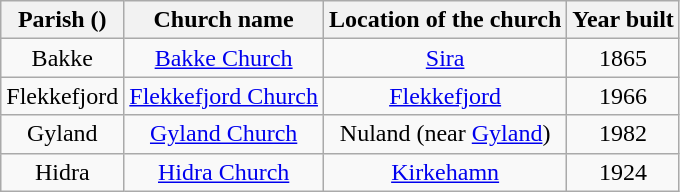<table class="wikitable" style="text-align:center">
<tr>
<th>Parish ()</th>
<th>Church name</th>
<th>Location of the church</th>
<th>Year built</th>
</tr>
<tr>
<td rowspan="1">Bakke</td>
<td><a href='#'>Bakke Church</a></td>
<td><a href='#'>Sira</a></td>
<td>1865</td>
</tr>
<tr>
<td rowspan="1">Flekkefjord</td>
<td><a href='#'>Flekkefjord Church</a></td>
<td><a href='#'>Flekkefjord</a></td>
<td>1966</td>
</tr>
<tr>
<td rowspan="1">Gyland</td>
<td><a href='#'>Gyland Church</a></td>
<td>Nuland (near <a href='#'>Gyland</a>)</td>
<td>1982</td>
</tr>
<tr>
<td rowspan="1">Hidra</td>
<td><a href='#'>Hidra Church</a></td>
<td><a href='#'>Kirkehamn</a></td>
<td>1924</td>
</tr>
</table>
